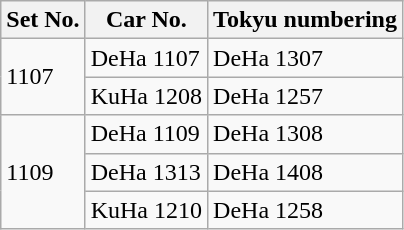<table class="wikitable">
<tr>
<th>Set No.</th>
<th>Car No.</th>
<th>Tokyu numbering</th>
</tr>
<tr>
<td rowspan=2>1107</td>
<td>DeHa 1107</td>
<td>DeHa 1307</td>
</tr>
<tr>
<td>KuHa 1208</td>
<td>DeHa 1257</td>
</tr>
<tr>
<td rowspan=3>1109</td>
<td>DeHa 1109</td>
<td>DeHa 1308</td>
</tr>
<tr>
<td>DeHa 1313</td>
<td>DeHa 1408</td>
</tr>
<tr>
<td>KuHa 1210</td>
<td>DeHa 1258</td>
</tr>
</table>
